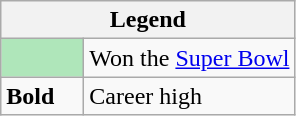<table class="wikitable">
<tr>
<th colspan="2">Legend</th>
</tr>
<tr>
<td style="background:#afe6ba; width:3em;"></td>
<td>Won the <a href='#'>Super Bowl</a></td>
</tr>
<tr>
<td><strong>Bold</strong></td>
<td>Career high</td>
</tr>
</table>
